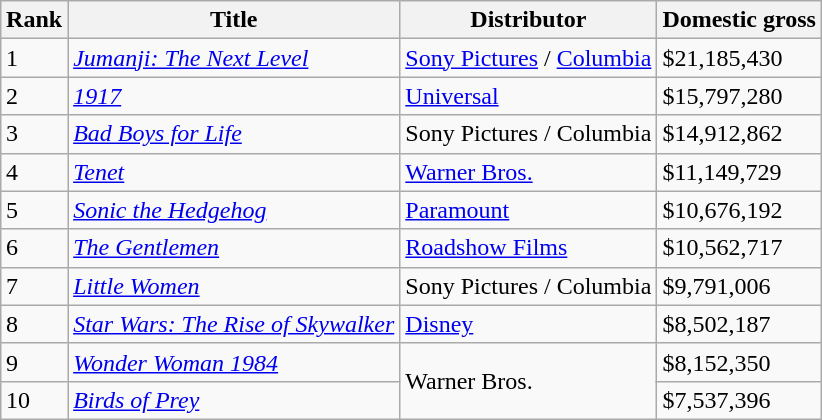<table class="wikitable sortable" style="margin:auto; margin:auto;">
<tr>
<th>Rank</th>
<th>Title</th>
<th>Distributor</th>
<th>Domestic gross</th>
</tr>
<tr>
<td>1</td>
<td><em><a href='#'>Jumanji: The Next Level</a></em></td>
<td><a href='#'>Sony Pictures</a> / <a href='#'>Columbia</a></td>
<td>$21,185,430</td>
</tr>
<tr>
<td>2</td>
<td><em><a href='#'>1917</a></em></td>
<td><a href='#'>Universal</a></td>
<td>$15,797,280</td>
</tr>
<tr>
<td>3</td>
<td><em><a href='#'>Bad Boys for Life</a></em></td>
<td>Sony Pictures / Columbia</td>
<td>$14,912,862</td>
</tr>
<tr>
<td>4</td>
<td><em><a href='#'>Tenet</a></em></td>
<td><a href='#'>Warner Bros.</a></td>
<td>$11,149,729</td>
</tr>
<tr>
<td>5</td>
<td><em><a href='#'>Sonic the Hedgehog</a></em></td>
<td><a href='#'>Paramount</a></td>
<td>$10,676,192</td>
</tr>
<tr>
<td>6</td>
<td><em><a href='#'>The Gentlemen</a></em></td>
<td><a href='#'>Roadshow Films</a></td>
<td>$10,562,717</td>
</tr>
<tr>
<td>7</td>
<td><em><a href='#'>Little Women</a></em></td>
<td>Sony Pictures / Columbia</td>
<td>$9,791,006</td>
</tr>
<tr>
<td>8</td>
<td><em><a href='#'>Star Wars: The Rise of Skywalker</a></em></td>
<td><a href='#'>Disney</a></td>
<td>$8,502,187</td>
</tr>
<tr>
<td>9</td>
<td><em><a href='#'>Wonder Woman 1984</a></em></td>
<td rowspan="2">Warner Bros.</td>
<td>$8,152,350</td>
</tr>
<tr>
<td>10</td>
<td><em><a href='#'>Birds of Prey</a></em></td>
<td>$7,537,396</td>
</tr>
</table>
